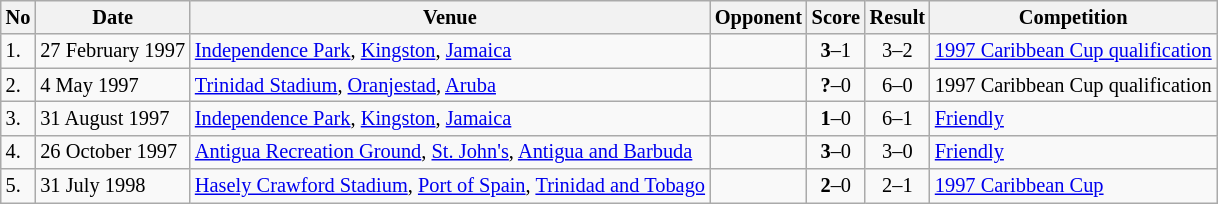<table class="wikitable" style="font-size:85%;">
<tr>
<th>No</th>
<th>Date</th>
<th>Venue</th>
<th>Opponent</th>
<th>Score</th>
<th>Result</th>
<th>Competition</th>
</tr>
<tr>
<td>1.</td>
<td>27 February 1997</td>
<td><a href='#'>Independence Park</a>, <a href='#'>Kingston</a>, <a href='#'>Jamaica</a></td>
<td></td>
<td align=center><strong>3</strong>–1</td>
<td align=center>3–2</td>
<td><a href='#'>1997 Caribbean Cup qualification</a></td>
</tr>
<tr>
<td>2.</td>
<td>4 May 1997</td>
<td><a href='#'>Trinidad Stadium</a>, <a href='#'>Oranjestad</a>, <a href='#'>Aruba</a></td>
<td></td>
<td align=center><strong>?</strong>–0</td>
<td align=center>6–0</td>
<td>1997 Caribbean Cup qualification</td>
</tr>
<tr>
<td>3.</td>
<td>31 August 1997</td>
<td><a href='#'>Independence Park</a>, <a href='#'>Kingston</a>, <a href='#'>Jamaica</a></td>
<td></td>
<td align=center><strong>1</strong>–0</td>
<td align=center>6–1</td>
<td><a href='#'>Friendly</a></td>
</tr>
<tr>
<td>4.</td>
<td>26 October 1997</td>
<td><a href='#'>Antigua Recreation Ground</a>, <a href='#'>St. John's</a>, <a href='#'>Antigua and Barbuda</a></td>
<td></td>
<td align=center><strong>3</strong>–0</td>
<td align=center>3–0</td>
<td><a href='#'>Friendly</a></td>
</tr>
<tr>
<td>5.</td>
<td>31 July 1998</td>
<td><a href='#'>Hasely Crawford Stadium</a>, <a href='#'>Port of Spain</a>, <a href='#'>Trinidad and Tobago</a></td>
<td></td>
<td align=center><strong>2</strong>–0</td>
<td align=center>2–1</td>
<td><a href='#'>1997 Caribbean Cup</a></td>
</tr>
</table>
